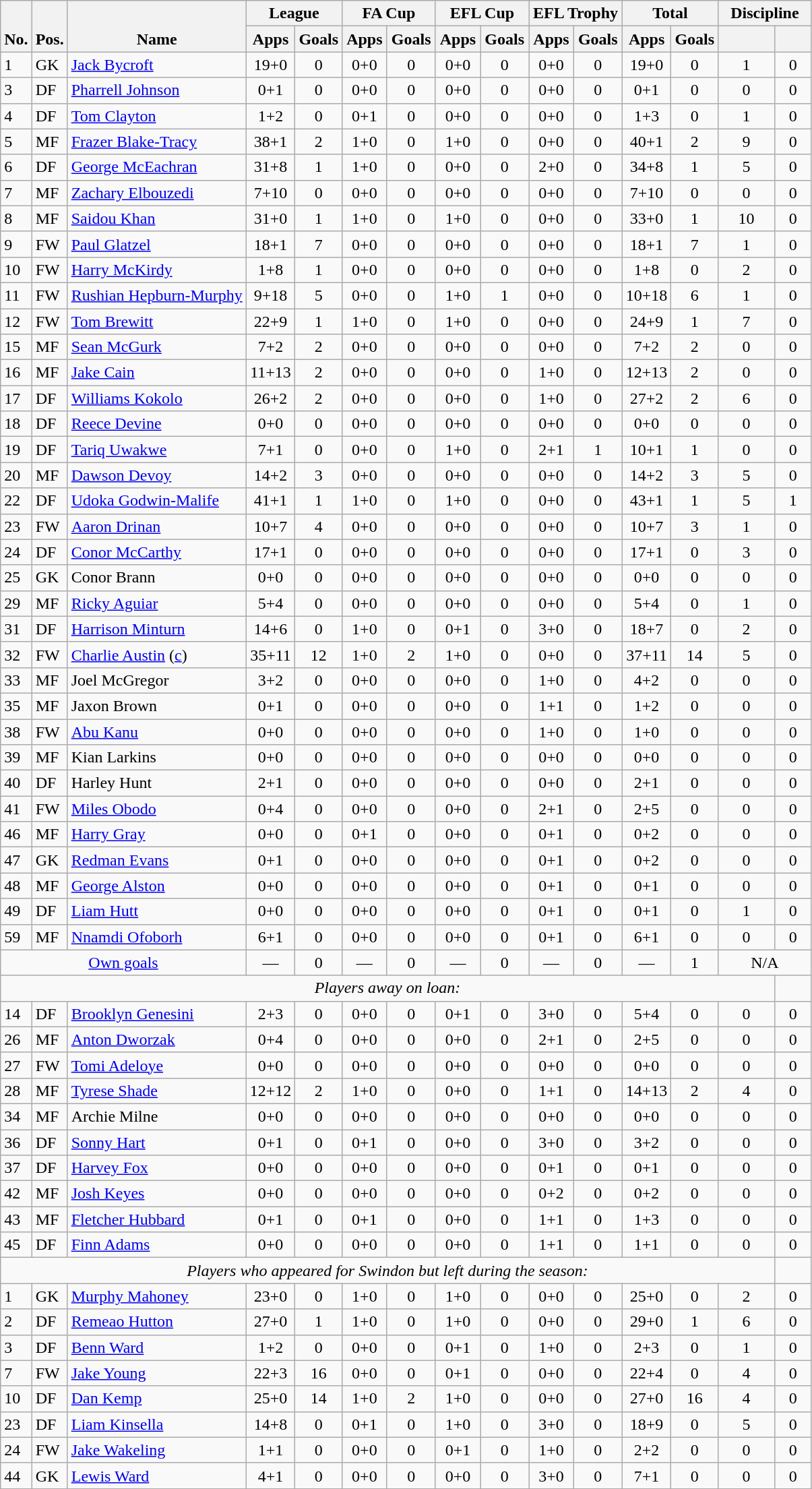<table class="wikitable" style="text-align:center">
<tr>
<th rowspan="2" valign="bottom">No.</th>
<th rowspan="2" valign="bottom">Pos.</th>
<th rowspan="2" valign="bottom">Name</th>
<th colspan="2" width="85">League</th>
<th colspan="2" width="85">FA Cup</th>
<th colspan="2" width="85">EFL Cup</th>
<th colspan="2" width="85">EFL Trophy</th>
<th colspan="2" width="85">Total</th>
<th colspan="2" width="85">Discipline</th>
</tr>
<tr>
<th>Apps</th>
<th>Goals</th>
<th>Apps</th>
<th>Goals</th>
<th>Apps</th>
<th>Goals</th>
<th>Apps</th>
<th>Goals</th>
<th>Apps</th>
<th>Goals</th>
<th></th>
<th></th>
</tr>
<tr>
<td align="left">1</td>
<td align="left">GK</td>
<td align="left"> <a href='#'>Jack Bycroft</a></td>
<td>19+0</td>
<td>0</td>
<td>0+0</td>
<td>0</td>
<td>0+0</td>
<td>0</td>
<td>0+0</td>
<td>0</td>
<td>19+0</td>
<td>0</td>
<td>1</td>
<td>0</td>
</tr>
<tr>
<td align="left">3</td>
<td align="left">DF</td>
<td align="left"> <a href='#'>Pharrell Johnson</a></td>
<td>0+1</td>
<td>0</td>
<td>0+0</td>
<td>0</td>
<td>0+0</td>
<td>0</td>
<td>0+0</td>
<td>0</td>
<td>0+1</td>
<td>0</td>
<td>0</td>
<td>0</td>
</tr>
<tr>
<td align="left">4</td>
<td align="left">DF</td>
<td align="left"> <a href='#'>Tom Clayton</a></td>
<td>1+2</td>
<td>0</td>
<td>0+1</td>
<td>0</td>
<td>0+0</td>
<td>0</td>
<td>0+0</td>
<td>0</td>
<td>1+3</td>
<td>0</td>
<td>1</td>
<td>0</td>
</tr>
<tr>
<td align="left">5</td>
<td align="left">MF</td>
<td align="left"> <a href='#'>Frazer Blake-Tracy</a></td>
<td>38+1</td>
<td>2</td>
<td>1+0</td>
<td>0</td>
<td>1+0</td>
<td>0</td>
<td>0+0</td>
<td>0</td>
<td>40+1</td>
<td>2</td>
<td>9</td>
<td>0</td>
</tr>
<tr>
<td align="left">6</td>
<td align="left">DF</td>
<td align="left"> <a href='#'>George McEachran</a></td>
<td>31+8</td>
<td>1</td>
<td>1+0</td>
<td>0</td>
<td>0+0</td>
<td>0</td>
<td>2+0</td>
<td>0</td>
<td>34+8</td>
<td>1</td>
<td>5</td>
<td>0</td>
</tr>
<tr>
<td align="left">7</td>
<td align="left">MF</td>
<td align="left"> <a href='#'>Zachary Elbouzedi</a></td>
<td>7+10</td>
<td>0</td>
<td>0+0</td>
<td>0</td>
<td>0+0</td>
<td>0</td>
<td>0+0</td>
<td>0</td>
<td>7+10</td>
<td>0</td>
<td>0</td>
<td>0</td>
</tr>
<tr>
<td align="left">8</td>
<td align="left">MF</td>
<td align="left"> <a href='#'>Saidou Khan</a></td>
<td>31+0</td>
<td>1</td>
<td>1+0</td>
<td>0</td>
<td>1+0</td>
<td>0</td>
<td>0+0</td>
<td>0</td>
<td>33+0</td>
<td>1</td>
<td>10</td>
<td>0</td>
</tr>
<tr>
<td align="left">9</td>
<td align="left">FW</td>
<td align="left"> <a href='#'>Paul Glatzel</a></td>
<td>18+1</td>
<td>7</td>
<td>0+0</td>
<td>0</td>
<td>0+0</td>
<td>0</td>
<td>0+0</td>
<td>0</td>
<td>18+1</td>
<td>7</td>
<td>1</td>
<td>0</td>
</tr>
<tr>
<td align="left">10</td>
<td align="left">FW</td>
<td align="left"> <a href='#'>Harry McKirdy</a></td>
<td>1+8</td>
<td>1</td>
<td>0+0</td>
<td>0</td>
<td>0+0</td>
<td>0</td>
<td>0+0</td>
<td>0</td>
<td>1+8</td>
<td>0</td>
<td>2</td>
<td>0</td>
</tr>
<tr>
<td align="left">11</td>
<td align="left">FW</td>
<td align="left"> <a href='#'>Rushian Hepburn-Murphy</a></td>
<td>9+18</td>
<td>5</td>
<td>0+0</td>
<td>0</td>
<td>1+0</td>
<td>1</td>
<td>0+0</td>
<td>0</td>
<td>10+18</td>
<td>6</td>
<td>1</td>
<td>0</td>
</tr>
<tr>
<td align="left">12</td>
<td align="left">FW</td>
<td align="left"> <a href='#'>Tom Brewitt</a></td>
<td>22+9</td>
<td>1</td>
<td>1+0</td>
<td>0</td>
<td>1+0</td>
<td>0</td>
<td>0+0</td>
<td>0</td>
<td>24+9</td>
<td>1</td>
<td>7</td>
<td>0</td>
</tr>
<tr>
<td align="left">15</td>
<td align="left">MF</td>
<td align="left"> <a href='#'>Sean McGurk</a></td>
<td>7+2</td>
<td>2</td>
<td>0+0</td>
<td>0</td>
<td>0+0</td>
<td>0</td>
<td>0+0</td>
<td>0</td>
<td>7+2</td>
<td>2</td>
<td>0</td>
<td>0</td>
</tr>
<tr>
<td align="left">16</td>
<td align="left">MF</td>
<td align="left"> <a href='#'>Jake Cain</a></td>
<td>11+13</td>
<td>2</td>
<td>0+0</td>
<td>0</td>
<td>0+0</td>
<td>0</td>
<td>1+0</td>
<td>0</td>
<td>12+13</td>
<td>2</td>
<td>0</td>
<td>0</td>
</tr>
<tr>
<td align="left">17</td>
<td align="left">DF</td>
<td align="left"> <a href='#'>Williams Kokolo</a></td>
<td>26+2</td>
<td>2</td>
<td>0+0</td>
<td>0</td>
<td>0+0</td>
<td>0</td>
<td>1+0</td>
<td>0</td>
<td>27+2</td>
<td>2</td>
<td>6</td>
<td>0</td>
</tr>
<tr>
<td align="left">18</td>
<td align="left">DF</td>
<td align="left"> <a href='#'>Reece Devine</a></td>
<td>0+0</td>
<td>0</td>
<td>0+0</td>
<td>0</td>
<td>0+0</td>
<td>0</td>
<td>0+0</td>
<td>0</td>
<td>0+0</td>
<td>0</td>
<td>0</td>
<td>0</td>
</tr>
<tr>
<td align="left">19</td>
<td align="left">DF</td>
<td align="left"> <a href='#'>Tariq Uwakwe</a></td>
<td>7+1</td>
<td>0</td>
<td>0+0</td>
<td>0</td>
<td>1+0</td>
<td>0</td>
<td>2+1</td>
<td>1</td>
<td>10+1</td>
<td>1</td>
<td>0</td>
<td>0</td>
</tr>
<tr>
<td align="left">20</td>
<td align="left">MF</td>
<td align="left"> <a href='#'>Dawson Devoy</a></td>
<td>14+2</td>
<td>3</td>
<td>0+0</td>
<td>0</td>
<td>0+0</td>
<td>0</td>
<td>0+0</td>
<td>0</td>
<td>14+2</td>
<td>3</td>
<td>5</td>
<td>0</td>
</tr>
<tr>
<td align="left">22</td>
<td align="left">DF</td>
<td align="left"> <a href='#'>Udoka Godwin-Malife</a></td>
<td>41+1</td>
<td>1</td>
<td>1+0</td>
<td>0</td>
<td>1+0</td>
<td>0</td>
<td>0+0</td>
<td>0</td>
<td>43+1</td>
<td>1</td>
<td>5</td>
<td>1</td>
</tr>
<tr>
<td align="left">23</td>
<td align="left">FW</td>
<td align="left"> <a href='#'>Aaron Drinan</a></td>
<td>10+7</td>
<td>4</td>
<td>0+0</td>
<td>0</td>
<td>0+0</td>
<td>0</td>
<td>0+0</td>
<td>0</td>
<td>10+7</td>
<td>3</td>
<td>1</td>
<td>0</td>
</tr>
<tr>
<td align="left">24</td>
<td align="left">DF</td>
<td align="left"> <a href='#'>Conor McCarthy</a></td>
<td>17+1</td>
<td>0</td>
<td>0+0</td>
<td>0</td>
<td>0+0</td>
<td>0</td>
<td>0+0</td>
<td>0</td>
<td>17+1</td>
<td>0</td>
<td>3</td>
<td>0</td>
</tr>
<tr>
<td align="left">25</td>
<td align="left">GK</td>
<td align="left"> Conor Brann</td>
<td>0+0</td>
<td>0</td>
<td>0+0</td>
<td>0</td>
<td>0+0</td>
<td>0</td>
<td>0+0</td>
<td>0</td>
<td>0+0</td>
<td>0</td>
<td>0</td>
<td>0</td>
</tr>
<tr>
<td align="left">29</td>
<td align="left">MF</td>
<td align="left"> <a href='#'>Ricky Aguiar</a></td>
<td>5+4</td>
<td>0</td>
<td>0+0</td>
<td>0</td>
<td>0+0</td>
<td>0</td>
<td>0+0</td>
<td>0</td>
<td>5+4</td>
<td>0</td>
<td>1</td>
<td>0</td>
</tr>
<tr>
<td align="left">31</td>
<td align="left">DF</td>
<td align="left"> <a href='#'>Harrison Minturn</a></td>
<td>14+6</td>
<td>0</td>
<td>1+0</td>
<td>0</td>
<td>0+1</td>
<td>0</td>
<td>3+0</td>
<td>0</td>
<td>18+7</td>
<td>0</td>
<td>2</td>
<td>0</td>
</tr>
<tr>
<td align="left">32</td>
<td align="left">FW</td>
<td align="left"> <a href='#'>Charlie Austin</a> (<a href='#'>c</a>)</td>
<td>35+11</td>
<td>12</td>
<td>1+0</td>
<td>2</td>
<td>1+0</td>
<td>0</td>
<td>0+0</td>
<td>0</td>
<td>37+11</td>
<td>14</td>
<td>5</td>
<td>0</td>
</tr>
<tr>
<td align="left">33</td>
<td align="left">MF</td>
<td align="left"> Joel McGregor</td>
<td>3+2</td>
<td>0</td>
<td>0+0</td>
<td>0</td>
<td>0+0</td>
<td>0</td>
<td>1+0</td>
<td>0</td>
<td>4+2</td>
<td>0</td>
<td>0</td>
<td>0</td>
</tr>
<tr>
<td align="left">35</td>
<td align="left">MF</td>
<td align="left"> Jaxon Brown</td>
<td>0+1</td>
<td>0</td>
<td>0+0</td>
<td>0</td>
<td>0+0</td>
<td>0</td>
<td>1+1</td>
<td>0</td>
<td>1+2</td>
<td>0</td>
<td>0</td>
<td>0</td>
</tr>
<tr>
<td align="left">38</td>
<td align="left">FW</td>
<td align="left"> <a href='#'>Abu Kanu</a></td>
<td>0+0</td>
<td>0</td>
<td>0+0</td>
<td>0</td>
<td>0+0</td>
<td>0</td>
<td>1+0</td>
<td>0</td>
<td>1+0</td>
<td>0</td>
<td>0</td>
<td>0</td>
</tr>
<tr>
<td align="left">39</td>
<td align="left">MF</td>
<td align="left"> Kian Larkins</td>
<td>0+0</td>
<td>0</td>
<td>0+0</td>
<td>0</td>
<td>0+0</td>
<td>0</td>
<td>0+0</td>
<td>0</td>
<td>0+0</td>
<td>0</td>
<td>0</td>
<td>0</td>
</tr>
<tr>
<td align="left">40</td>
<td align="left">DF</td>
<td align="left"> Harley Hunt</td>
<td>2+1</td>
<td>0</td>
<td>0+0</td>
<td>0</td>
<td>0+0</td>
<td>0</td>
<td>0+0</td>
<td>0</td>
<td>2+1</td>
<td>0</td>
<td>0</td>
<td>0</td>
</tr>
<tr>
<td align="left">41</td>
<td align="left">FW</td>
<td align="left"> <a href='#'>Miles Obodo</a></td>
<td>0+4</td>
<td>0</td>
<td>0+0</td>
<td>0</td>
<td>0+0</td>
<td>0</td>
<td>2+1</td>
<td>0</td>
<td>2+5</td>
<td>0</td>
<td>0</td>
<td>0</td>
</tr>
<tr>
<td align="left">46</td>
<td align="left">MF</td>
<td align="left"> <a href='#'>Harry Gray</a></td>
<td>0+0</td>
<td>0</td>
<td>0+1</td>
<td>0</td>
<td>0+0</td>
<td>0</td>
<td>0+1</td>
<td>0</td>
<td>0+2</td>
<td>0</td>
<td>0</td>
<td>0</td>
</tr>
<tr>
<td align="left">47</td>
<td align="left">GK</td>
<td align="left"> <a href='#'>Redman Evans</a></td>
<td>0+1</td>
<td>0</td>
<td>0+0</td>
<td>0</td>
<td>0+0</td>
<td>0</td>
<td>0+1</td>
<td>0</td>
<td>0+2</td>
<td>0</td>
<td>0</td>
<td>0</td>
</tr>
<tr>
<td align="left">48</td>
<td align="left">MF</td>
<td align="left"> <a href='#'>George Alston</a></td>
<td>0+0</td>
<td>0</td>
<td>0+0</td>
<td>0</td>
<td>0+0</td>
<td>0</td>
<td>0+1</td>
<td>0</td>
<td>0+1</td>
<td>0</td>
<td>0</td>
<td>0</td>
</tr>
<tr>
<td align="left">49</td>
<td align="left">DF</td>
<td align="left"> <a href='#'>Liam Hutt</a></td>
<td>0+0</td>
<td>0</td>
<td>0+0</td>
<td>0</td>
<td>0+0</td>
<td>0</td>
<td>0+1</td>
<td>0</td>
<td>0+1</td>
<td>0</td>
<td>1</td>
<td>0</td>
</tr>
<tr>
<td align="left">59</td>
<td align="left">MF</td>
<td align="left"> <a href='#'>Nnamdi Ofoborh</a></td>
<td>6+1</td>
<td>0</td>
<td>0+0</td>
<td>0</td>
<td>0+0</td>
<td>0</td>
<td>0+1</td>
<td>0</td>
<td>6+1</td>
<td>0</td>
<td>0</td>
<td>0</td>
</tr>
<tr>
<td colspan="3" align="center"><a href='#'>Own goals</a></td>
<td>—</td>
<td>0</td>
<td>—</td>
<td>0</td>
<td>—</td>
<td>0</td>
<td>—</td>
<td>0</td>
<td>—</td>
<td>1</td>
<td colspan=2>N/A</td>
</tr>
<tr>
<td colspan="14"><em>Players away on loan:</em></td>
</tr>
<tr>
<td align="left">14</td>
<td align="left">DF</td>
<td align="left"> <a href='#'>Brooklyn Genesini</a></td>
<td>2+3</td>
<td>0</td>
<td>0+0</td>
<td>0</td>
<td>0+1</td>
<td>0</td>
<td>3+0</td>
<td>0</td>
<td>5+4</td>
<td>0</td>
<td>0</td>
<td>0</td>
</tr>
<tr>
<td align="left">26</td>
<td align="left">MF</td>
<td align="left"> <a href='#'>Anton Dworzak</a></td>
<td>0+4</td>
<td>0</td>
<td>0+0</td>
<td>0</td>
<td>0+0</td>
<td>0</td>
<td>2+1</td>
<td>0</td>
<td>2+5</td>
<td>0</td>
<td>0</td>
<td>0</td>
</tr>
<tr>
<td align="left">27</td>
<td align="left">FW</td>
<td align="left"> <a href='#'>Tomi Adeloye</a></td>
<td>0+0</td>
<td>0</td>
<td>0+0</td>
<td>0</td>
<td>0+0</td>
<td>0</td>
<td>0+0</td>
<td>0</td>
<td>0+0</td>
<td>0</td>
<td>0</td>
<td>0</td>
</tr>
<tr>
<td align="left">28</td>
<td align="left">MF</td>
<td align="left"> <a href='#'>Tyrese Shade</a></td>
<td>12+12</td>
<td>2</td>
<td>1+0</td>
<td>0</td>
<td>0+0</td>
<td>0</td>
<td>1+1</td>
<td>0</td>
<td>14+13</td>
<td>2</td>
<td>4</td>
<td>0</td>
</tr>
<tr>
<td align="left">34</td>
<td align="left">MF</td>
<td align="left"> Archie Milne</td>
<td>0+0</td>
<td>0</td>
<td>0+0</td>
<td>0</td>
<td>0+0</td>
<td>0</td>
<td>0+0</td>
<td>0</td>
<td>0+0</td>
<td>0</td>
<td>0</td>
<td>0</td>
</tr>
<tr>
<td align="left">36</td>
<td align="left">DF</td>
<td align="left"> <a href='#'>Sonny Hart</a></td>
<td>0+1</td>
<td>0</td>
<td>0+1</td>
<td>0</td>
<td>0+0</td>
<td>0</td>
<td>3+0</td>
<td>0</td>
<td>3+2</td>
<td>0</td>
<td>0</td>
<td>0</td>
</tr>
<tr>
<td align="left">37</td>
<td align="left">DF</td>
<td align="left"> <a href='#'>Harvey Fox</a></td>
<td>0+0</td>
<td>0</td>
<td>0+0</td>
<td>0</td>
<td>0+0</td>
<td>0</td>
<td>0+1</td>
<td>0</td>
<td>0+1</td>
<td>0</td>
<td>0</td>
<td>0</td>
</tr>
<tr>
<td align="left">42</td>
<td align="left">MF</td>
<td align="left"> <a href='#'>Josh Keyes</a></td>
<td>0+0</td>
<td>0</td>
<td>0+0</td>
<td>0</td>
<td>0+0</td>
<td>0</td>
<td>0+2</td>
<td>0</td>
<td>0+2</td>
<td>0</td>
<td>0</td>
<td>0</td>
</tr>
<tr>
<td align="left">43</td>
<td align="left">MF</td>
<td align="left"> <a href='#'>Fletcher Hubbard</a></td>
<td>0+1</td>
<td>0</td>
<td>0+1</td>
<td>0</td>
<td>0+0</td>
<td>0</td>
<td>1+1</td>
<td>0</td>
<td>1+3</td>
<td>0</td>
<td>0</td>
<td>0</td>
</tr>
<tr>
<td align="left">45</td>
<td align="left">DF</td>
<td align="left"> <a href='#'>Finn Adams</a></td>
<td>0+0</td>
<td>0</td>
<td>0+0</td>
<td>0</td>
<td>0+0</td>
<td>0</td>
<td>1+1</td>
<td>0</td>
<td>1+1</td>
<td>0</td>
<td>0</td>
<td>0</td>
</tr>
<tr>
<td colspan="14"><em>Players who appeared for Swindon but left during the season:</em></td>
</tr>
<tr>
<td align="left">1</td>
<td align="left">GK</td>
<td align="left"> <a href='#'>Murphy Mahoney</a></td>
<td>23+0</td>
<td>0</td>
<td>1+0</td>
<td>0</td>
<td>1+0</td>
<td>0</td>
<td>0+0</td>
<td>0</td>
<td>25+0</td>
<td>0</td>
<td>2</td>
<td>0</td>
</tr>
<tr>
<td align="left">2</td>
<td align="left">DF</td>
<td align="left"> <a href='#'>Remeao Hutton</a></td>
<td>27+0</td>
<td>1</td>
<td>1+0</td>
<td>0</td>
<td>1+0</td>
<td>0</td>
<td>0+0</td>
<td>0</td>
<td>29+0</td>
<td>1</td>
<td>6</td>
<td>0</td>
</tr>
<tr>
<td align="left">3</td>
<td align="left">DF</td>
<td align="left"> <a href='#'>Benn Ward</a></td>
<td>1+2</td>
<td>0</td>
<td>0+0</td>
<td>0</td>
<td>0+1</td>
<td>0</td>
<td>1+0</td>
<td>0</td>
<td>2+3</td>
<td>0</td>
<td>1</td>
<td>0</td>
</tr>
<tr>
<td align="left">7</td>
<td align="left">FW</td>
<td align="left"> <a href='#'>Jake Young</a></td>
<td>22+3</td>
<td>16</td>
<td>0+0</td>
<td>0</td>
<td>0+1</td>
<td>0</td>
<td>0+0</td>
<td>0</td>
<td>22+4</td>
<td>0</td>
<td>4</td>
<td>0</td>
</tr>
<tr>
<td align="left">10</td>
<td align="left">DF</td>
<td align="left"> <a href='#'>Dan Kemp</a></td>
<td>25+0</td>
<td>14</td>
<td>1+0</td>
<td>2</td>
<td>1+0</td>
<td>0</td>
<td>0+0</td>
<td>0</td>
<td>27+0</td>
<td>16</td>
<td>4</td>
<td>0</td>
</tr>
<tr>
<td align="left">23</td>
<td align="left">DF</td>
<td align="left"> <a href='#'>Liam Kinsella</a></td>
<td>14+8</td>
<td>0</td>
<td>0+1</td>
<td>0</td>
<td>1+0</td>
<td>0</td>
<td>3+0</td>
<td>0</td>
<td>18+9</td>
<td>0</td>
<td>5</td>
<td>0</td>
</tr>
<tr>
<td align="left">24</td>
<td align="left">FW</td>
<td align="left"> <a href='#'>Jake Wakeling</a></td>
<td>1+1</td>
<td>0</td>
<td>0+0</td>
<td>0</td>
<td>0+1</td>
<td>0</td>
<td>1+0</td>
<td>0</td>
<td>2+2</td>
<td>0</td>
<td>0</td>
<td>0</td>
</tr>
<tr>
<td align="left">44</td>
<td align="left">GK</td>
<td align="left"> <a href='#'>Lewis Ward</a></td>
<td>4+1</td>
<td>0</td>
<td>0+0</td>
<td>0</td>
<td>0+0</td>
<td>0</td>
<td>3+0</td>
<td>0</td>
<td>7+1</td>
<td>0</td>
<td>0</td>
<td>0</td>
</tr>
<tr>
</tr>
</table>
